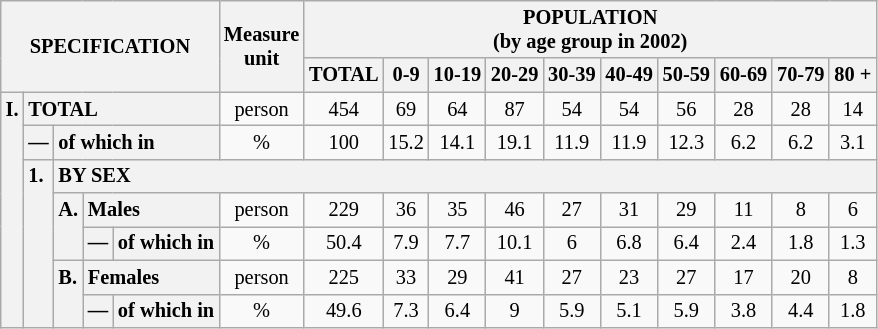<table class="wikitable" style="font-size:85%; text-align:center">
<tr>
<th rowspan="2" colspan="5">SPECIFICATION</th>
<th rowspan="2">Measure<br> unit</th>
<th colspan="10" rowspan="1">POPULATION<br> (by age group in 2002)</th>
</tr>
<tr>
<th>TOTAL</th>
<th>0-9</th>
<th>10-19</th>
<th>20-29</th>
<th>30-39</th>
<th>40-49</th>
<th>50-59</th>
<th>60-69</th>
<th>70-79</th>
<th>80 +</th>
</tr>
<tr>
<th style="text-align:left" valign="top" rowspan="7">I.</th>
<th style="text-align:left" colspan="4">TOTAL</th>
<td>person</td>
<td>454</td>
<td>69</td>
<td>64</td>
<td>87</td>
<td>54</td>
<td>54</td>
<td>56</td>
<td>28</td>
<td>28</td>
<td>14</td>
</tr>
<tr>
<th style="text-align:left" valign="top">—</th>
<th style="text-align:left" colspan="3">of which in</th>
<td>%</td>
<td>100</td>
<td>15.2</td>
<td>14.1</td>
<td>19.1</td>
<td>11.9</td>
<td>11.9</td>
<td>12.3</td>
<td>6.2</td>
<td>6.2</td>
<td>3.1</td>
</tr>
<tr>
<th style="text-align:left" valign="top" rowspan="5">1.</th>
<th style="text-align:left" colspan="14">BY SEX</th>
</tr>
<tr>
<th style="text-align:left" valign="top" rowspan="2">A.</th>
<th style="text-align:left" colspan="2">Males</th>
<td>person</td>
<td>229</td>
<td>36</td>
<td>35</td>
<td>46</td>
<td>27</td>
<td>31</td>
<td>29</td>
<td>11</td>
<td>8</td>
<td>6</td>
</tr>
<tr>
<th style="text-align:left" valign="top">—</th>
<th style="text-align:left" colspan="1">of which in</th>
<td>%</td>
<td>50.4</td>
<td>7.9</td>
<td>7.7</td>
<td>10.1</td>
<td>6</td>
<td>6.8</td>
<td>6.4</td>
<td>2.4</td>
<td>1.8</td>
<td>1.3</td>
</tr>
<tr>
<th style="text-align:left" valign="top" rowspan="2">B.</th>
<th style="text-align:left" colspan="2">Females</th>
<td>person</td>
<td>225</td>
<td>33</td>
<td>29</td>
<td>41</td>
<td>27</td>
<td>23</td>
<td>27</td>
<td>17</td>
<td>20</td>
<td>8</td>
</tr>
<tr>
<th style="text-align:left" valign="top">—</th>
<th style="text-align:left" colspan="1">of which in</th>
<td>%</td>
<td>49.6</td>
<td>7.3</td>
<td>6.4</td>
<td>9</td>
<td>5.9</td>
<td>5.1</td>
<td>5.9</td>
<td>3.8</td>
<td>4.4</td>
<td>1.8</td>
</tr>
</table>
